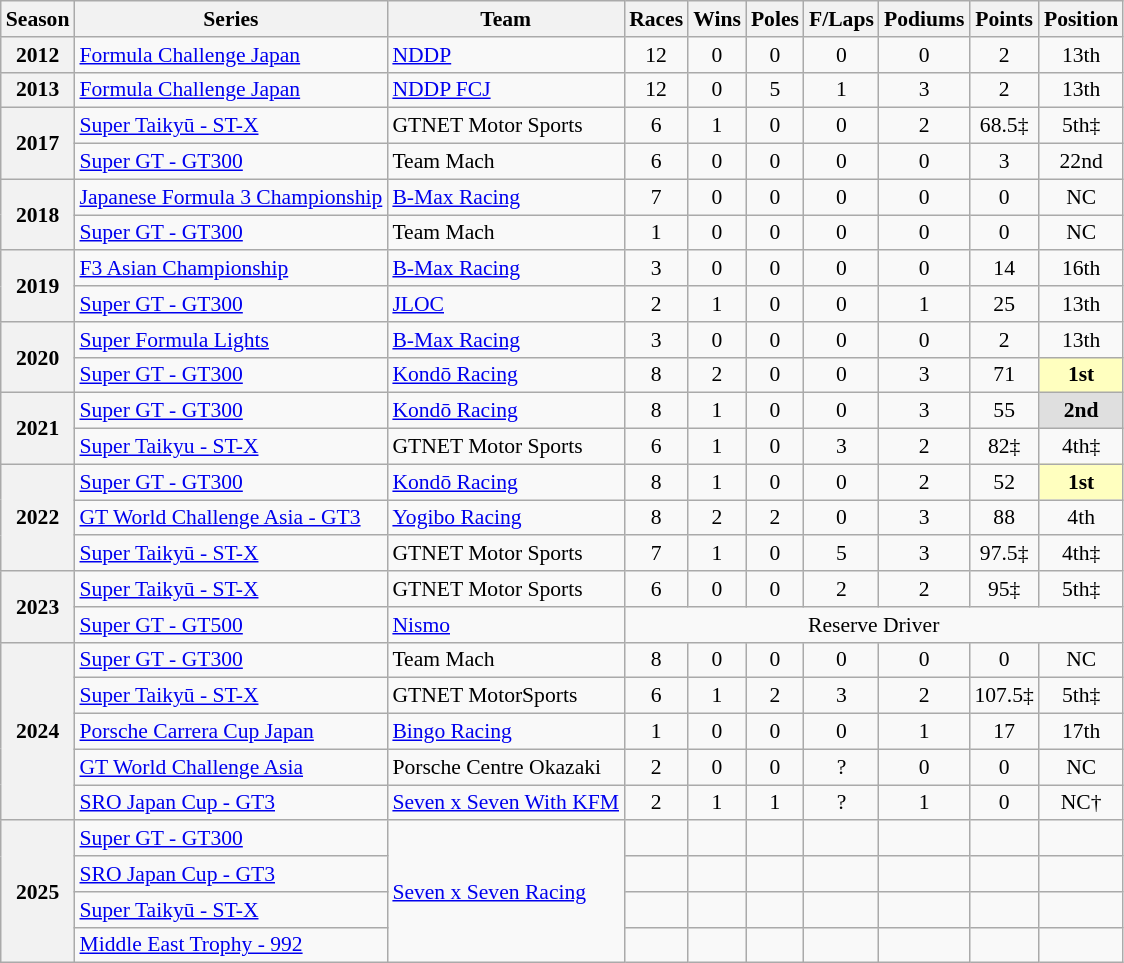<table class="wikitable" style="font-size: 90%; text-align:center">
<tr>
<th>Season</th>
<th>Series</th>
<th>Team</th>
<th>Races</th>
<th>Wins</th>
<th>Poles</th>
<th>F/Laps</th>
<th>Podiums</th>
<th>Points</th>
<th>Position</th>
</tr>
<tr>
<th rowspan=1>2012</th>
<td align=left><a href='#'>Formula Challenge Japan</a></td>
<td align=left><a href='#'>NDDP</a></td>
<td>12</td>
<td>0</td>
<td>0</td>
<td>0</td>
<td>0</td>
<td>2</td>
<td>13th</td>
</tr>
<tr>
<th rowspan=1>2013</th>
<td align=left><a href='#'>Formula Challenge Japan</a></td>
<td align=left><a href='#'>NDDP FCJ</a></td>
<td>12</td>
<td>0</td>
<td>5</td>
<td>1</td>
<td>3</td>
<td>2</td>
<td>13th</td>
</tr>
<tr>
<th rowspan=2>2017</th>
<td align=left><a href='#'>Super Taikyū - ST-X</a></td>
<td align=left>GTNET Motor Sports</td>
<td>6</td>
<td>1</td>
<td>0</td>
<td>0</td>
<td>2</td>
<td>68.5‡</td>
<td>5th‡</td>
</tr>
<tr>
<td align=left><a href='#'>Super GT - GT300</a></td>
<td align=left>Team Mach</td>
<td>6</td>
<td>0</td>
<td>0</td>
<td>0</td>
<td>0</td>
<td>3</td>
<td>22nd</td>
</tr>
<tr>
<th rowspan=2>2018</th>
<td align=left><a href='#'>Japanese Formula 3 Championship</a></td>
<td align=left><a href='#'>B-Max Racing</a></td>
<td>7</td>
<td>0</td>
<td>0</td>
<td>0</td>
<td>0</td>
<td>0</td>
<td>NC</td>
</tr>
<tr>
<td align=left><a href='#'>Super GT - GT300</a></td>
<td align=left>Team Mach</td>
<td>1</td>
<td>0</td>
<td>0</td>
<td>0</td>
<td>0</td>
<td>0</td>
<td>NC</td>
</tr>
<tr>
<th rowspan=2>2019</th>
<td align=left><a href='#'>F3 Asian Championship</a></td>
<td align=left><a href='#'>B-Max Racing</a></td>
<td>3</td>
<td>0</td>
<td>0</td>
<td>0</td>
<td>0</td>
<td>14</td>
<td>16th</td>
</tr>
<tr>
<td align=left><a href='#'>Super GT - GT300</a></td>
<td align=left><a href='#'>JLOC</a></td>
<td>2</td>
<td>1</td>
<td>0</td>
<td>0</td>
<td>1</td>
<td>25</td>
<td>13th</td>
</tr>
<tr>
<th rowspan=2>2020</th>
<td align=left><a href='#'>Super Formula Lights</a></td>
<td align=left><a href='#'>B-Max Racing</a></td>
<td>3</td>
<td>0</td>
<td>0</td>
<td>0</td>
<td>0</td>
<td>2</td>
<td>13th</td>
</tr>
<tr>
<td align=left><a href='#'>Super GT - GT300</a></td>
<td align=left><a href='#'>Kondō Racing</a></td>
<td>8</td>
<td>2</td>
<td>0</td>
<td>0</td>
<td>3</td>
<td>71</td>
<td style="background:#FFFFBF;"><strong>1st</strong></td>
</tr>
<tr>
<th rowspan="2">2021</th>
<td align=left><a href='#'>Super GT - GT300</a></td>
<td align=left><a href='#'>Kondō Racing</a></td>
<td>8</td>
<td>1</td>
<td>0</td>
<td>0</td>
<td>3</td>
<td>55</td>
<td style="background:#DFDFDF;"><strong>2nd</strong></td>
</tr>
<tr>
<td align=left><a href='#'>Super Taikyu - ST-X</a></td>
<td align=left>GTNET Motor Sports</td>
<td>6</td>
<td>1</td>
<td>0</td>
<td>3</td>
<td>2</td>
<td>82‡</td>
<td>4th‡</td>
</tr>
<tr>
<th rowspan="3">2022</th>
<td align=left><a href='#'>Super GT - GT300</a></td>
<td align=left><a href='#'>Kondō Racing</a></td>
<td>8</td>
<td>1</td>
<td>0</td>
<td>0</td>
<td>2</td>
<td>52</td>
<td style="background:#FFFFBF;"><strong>1st</strong></td>
</tr>
<tr>
<td align=left><a href='#'>GT World Challenge Asia - GT3</a></td>
<td align=left><a href='#'>Yogibo Racing</a></td>
<td>8</td>
<td>2</td>
<td>2</td>
<td>0</td>
<td>3</td>
<td>88</td>
<td>4th</td>
</tr>
<tr>
<td align=left><a href='#'>Super Taikyū - ST-X</a></td>
<td align=left>GTNET Motor Sports</td>
<td>7</td>
<td>1</td>
<td>0</td>
<td>5</td>
<td>3</td>
<td>97.5‡</td>
<td>4th‡</td>
</tr>
<tr>
<th rowspan="2">2023</th>
<td align=left><a href='#'>Super Taikyū - ST-X</a></td>
<td align=left>GTNET Motor Sports</td>
<td>6</td>
<td>0</td>
<td>0</td>
<td>2</td>
<td>2</td>
<td>95‡</td>
<td>5th‡</td>
</tr>
<tr>
<td align=left><a href='#'>Super GT - GT500</a></td>
<td align=left><a href='#'>Nismo</a></td>
<td colspan="7">Reserve Driver</td>
</tr>
<tr>
<th rowspan="5">2024</th>
<td align=left><a href='#'>Super GT - GT300</a></td>
<td align=left>Team Mach</td>
<td>8</td>
<td>0</td>
<td>0</td>
<td>0</td>
<td>0</td>
<td>0</td>
<td>NC</td>
</tr>
<tr>
<td align=left><a href='#'>Super Taikyū - ST-X</a></td>
<td align=left>GTNET MotorSports</td>
<td>6</td>
<td>1</td>
<td>2</td>
<td>3</td>
<td>2</td>
<td>107.5‡</td>
<td>5th‡</td>
</tr>
<tr>
<td align=left><a href='#'>Porsche Carrera Cup Japan</a></td>
<td align=left><a href='#'>Bingo Racing</a></td>
<td>1</td>
<td>0</td>
<td>0</td>
<td>0</td>
<td>1</td>
<td>17</td>
<td>17th</td>
</tr>
<tr>
<td align=left><a href='#'>GT World Challenge Asia</a></td>
<td align=left>Porsche Centre Okazaki</td>
<td>2</td>
<td>0</td>
<td>0</td>
<td>?</td>
<td>0</td>
<td>0</td>
<td>NC</td>
</tr>
<tr>
<td align=left><a href='#'>SRO Japan Cup - GT3</a></td>
<td align=left><a href='#'>Seven x Seven With KFM</a></td>
<td>2</td>
<td>1</td>
<td>1</td>
<td>?</td>
<td>1</td>
<td>0</td>
<td>NC†</td>
</tr>
<tr>
<th rowspan="4">2025</th>
<td align=left><a href='#'>Super GT - GT300</a></td>
<td align=left rowspan="4"><a href='#'>Seven x Seven Racing</a></td>
<td></td>
<td></td>
<td></td>
<td></td>
<td></td>
<td></td>
<td></td>
</tr>
<tr>
<td align=left><a href='#'>SRO Japan Cup - GT3</a></td>
<td></td>
<td></td>
<td></td>
<td></td>
<td></td>
<td></td>
<td></td>
</tr>
<tr>
<td align=left><a href='#'>Super Taikyū - ST-X</a></td>
<td></td>
<td></td>
<td></td>
<td></td>
<td></td>
<td></td>
<td></td>
</tr>
<tr>
<td align=left><a href='#'>Middle East Trophy - 992</a></td>
<td></td>
<td></td>
<td></td>
<td></td>
<td></td>
<td></td>
<td></td>
</tr>
</table>
